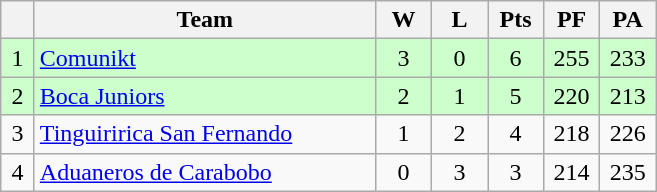<table class="wikitable" style="text-align: center;">
<tr>
<th width=15></th>
<th width=220>Team</th>
<th width=30>W</th>
<th width=30>L</th>
<th width=30>Pts</th>
<th width=30>PF</th>
<th width=30>PA</th>
</tr>
<tr style="background:#cfc;">
<td>1</td>
<td align="left"> <a href='#'>Comunikt</a></td>
<td>3</td>
<td>0</td>
<td>6</td>
<td>255</td>
<td>233</td>
</tr>
<tr style="background:#cfc;">
<td>2</td>
<td align="left"> <a href='#'>Boca Juniors</a></td>
<td>2</td>
<td>1</td>
<td>5</td>
<td>220</td>
<td>213</td>
</tr>
<tr>
<td>3</td>
<td align="left"> <a href='#'>Tinguiririca San Fernando</a></td>
<td>1</td>
<td>2</td>
<td>4</td>
<td>218</td>
<td>226</td>
</tr>
<tr>
<td>4</td>
<td align="left"> <a href='#'>Aduaneros de Carabobo</a></td>
<td>0</td>
<td>3</td>
<td>3</td>
<td>214</td>
<td>235</td>
</tr>
</table>
